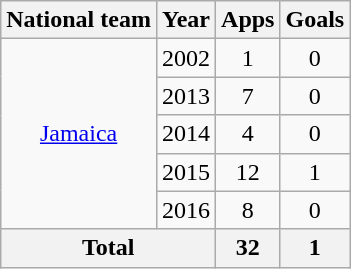<table class="wikitable" style="text-align: center;">
<tr>
<th>National team</th>
<th>Year</th>
<th>Apps</th>
<th>Goals</th>
</tr>
<tr>
<td rowspan=5><a href='#'>Jamaica</a></td>
<td>2002</td>
<td>1</td>
<td>0</td>
</tr>
<tr>
<td>2013</td>
<td>7</td>
<td>0</td>
</tr>
<tr>
<td>2014</td>
<td>4</td>
<td>0</td>
</tr>
<tr>
<td>2015</td>
<td>12</td>
<td>1</td>
</tr>
<tr>
<td>2016</td>
<td>8</td>
<td>0</td>
</tr>
<tr>
<th colspan=2>Total</th>
<th>32</th>
<th>1</th>
</tr>
</table>
